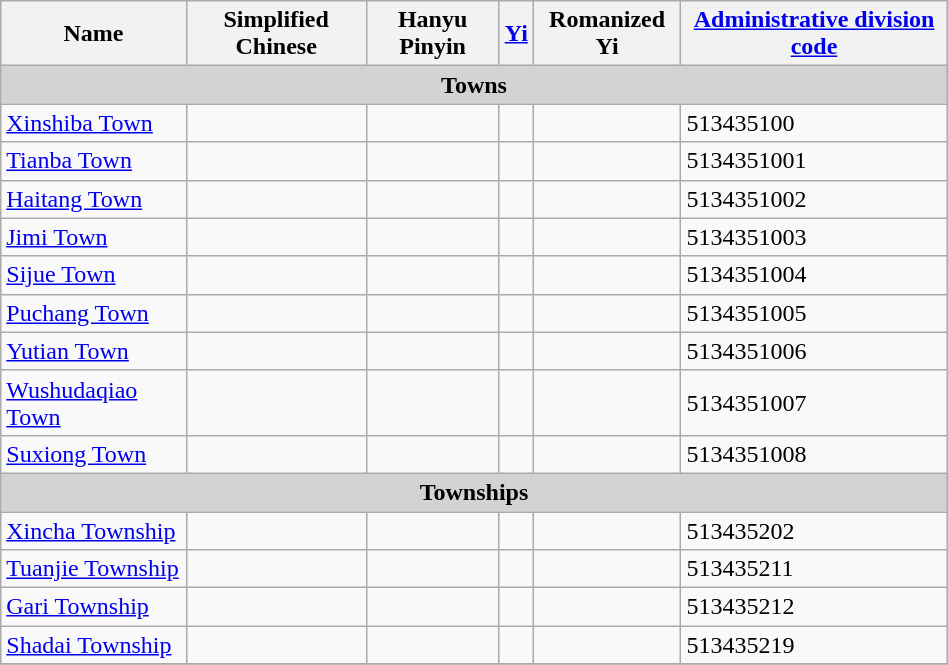<table class="wikitable" align="center" style="width:50%; border="1">
<tr>
<th>Name</th>
<th>Simplified Chinese</th>
<th>Hanyu Pinyin</th>
<th><a href='#'>Yi</a></th>
<th>Romanized Yi</th>
<th><a href='#'>Administrative division code</a></th>
</tr>
<tr>
<td colspan="7"  style="text-align:center; background:#d3d3d3;"><strong>Towns</strong></td>
</tr>
<tr --------->
<td><a href='#'>Xinshiba Town</a></td>
<td></td>
<td></td>
<td></td>
<td></td>
<td>513435100</td>
</tr>
<tr>
<td><a href='#'>Tianba Town</a></td>
<td></td>
<td></td>
<td></td>
<td></td>
<td>5134351001</td>
</tr>
<tr>
<td><a href='#'>Haitang Town</a></td>
<td></td>
<td></td>
<td></td>
<td></td>
<td>5134351002</td>
</tr>
<tr>
<td><a href='#'>Jimi Town</a></td>
<td></td>
<td></td>
<td></td>
<td></td>
<td>5134351003</td>
</tr>
<tr>
<td><a href='#'>Sijue Town</a></td>
<td></td>
<td></td>
<td></td>
<td></td>
<td>5134351004</td>
</tr>
<tr>
<td><a href='#'>Puchang Town</a></td>
<td></td>
<td></td>
<td></td>
<td></td>
<td>5134351005</td>
</tr>
<tr>
<td><a href='#'>Yutian Town</a></td>
<td></td>
<td></td>
<td></td>
<td></td>
<td>5134351006</td>
</tr>
<tr>
<td><a href='#'>Wushudaqiao Town</a></td>
<td></td>
<td></td>
<td></td>
<td></td>
<td>5134351007</td>
</tr>
<tr>
<td><a href='#'>Suxiong Town</a></td>
<td></td>
<td></td>
<td></td>
<td></td>
<td>5134351008</td>
</tr>
<tr>
<td colspan="7"  style="text-align:center; background:#d3d3d3;"><strong>Townships</strong></td>
</tr>
<tr --------->
<td><a href='#'>Xincha Township</a></td>
<td></td>
<td></td>
<td></td>
<td></td>
<td>513435202</td>
</tr>
<tr>
<td><a href='#'>Tuanjie Township</a></td>
<td></td>
<td></td>
<td></td>
<td></td>
<td>513435211</td>
</tr>
<tr>
<td><a href='#'>Gari Township</a></td>
<td></td>
<td></td>
<td></td>
<td></td>
<td>513435212</td>
</tr>
<tr>
<td><a href='#'>Shadai Township</a></td>
<td></td>
<td></td>
<td></td>
<td></td>
<td>513435219</td>
</tr>
<tr>
</tr>
</table>
